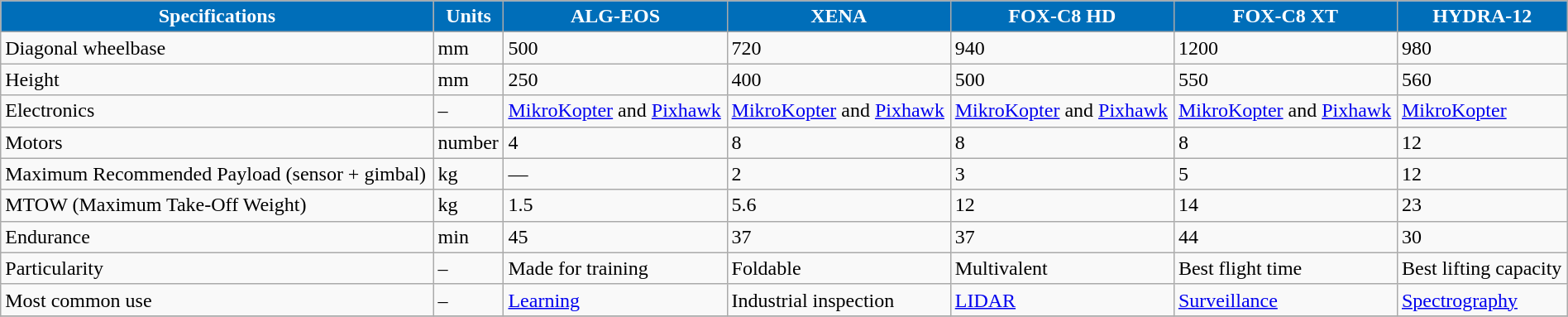<table class="wikitable" style="width: 100%; margin-left: 0;">
<tr>
<th style="background: #006eb9; color: #ffffff;">Specifications</th>
<th style="background: #006eb9; color: #ffffff;">Units</th>
<th style="background: #006eb9; color: #ffffff;">ALG-EOS</th>
<th style="background: #006eb9; color: #ffffff;">XENA</th>
<th style="background: #006eb9; color: #ffffff;">FOX-C8 HD</th>
<th style="background: #006eb9; color: #ffffff;">FOX-C8 XT</th>
<th style="background: #006eb9; color: #ffffff;">HYDRA-12</th>
</tr>
<tr>
<td>Diagonal wheelbase</td>
<td>mm</td>
<td>500</td>
<td>720</td>
<td>940</td>
<td>1200</td>
<td>980</td>
</tr>
<tr>
<td>Height</td>
<td>mm</td>
<td>250</td>
<td>400</td>
<td>500</td>
<td>550</td>
<td>560</td>
</tr>
<tr>
<td>Electronics</td>
<td>–</td>
<td><a href='#'>MikroKopter</a> and <a href='#'>Pixhawk</a></td>
<td><a href='#'>MikroKopter</a> and <a href='#'>Pixhawk</a></td>
<td><a href='#'>MikroKopter</a> and <a href='#'>Pixhawk</a></td>
<td><a href='#'>MikroKopter</a> and <a href='#'>Pixhawk</a></td>
<td><a href='#'>MikroKopter</a></td>
</tr>
<tr>
<td>Motors</td>
<td>number</td>
<td>4</td>
<td>8</td>
<td>8</td>
<td>8</td>
<td>12</td>
</tr>
<tr>
<td>Maximum Recommended Payload (sensor + gimbal)</td>
<td>kg</td>
<td>—</td>
<td>2</td>
<td>3</td>
<td>5</td>
<td>12</td>
</tr>
<tr>
<td>MTOW (Maximum Take-Off Weight)</td>
<td>kg</td>
<td>1.5</td>
<td>5.6</td>
<td>12</td>
<td>14</td>
<td>23</td>
</tr>
<tr>
<td>Endurance</td>
<td>min</td>
<td>45</td>
<td>37</td>
<td>37</td>
<td>44</td>
<td>30</td>
</tr>
<tr>
<td>Particularity</td>
<td>–</td>
<td>Made for training</td>
<td>Foldable</td>
<td>Multivalent</td>
<td>Best flight time</td>
<td>Best lifting capacity</td>
</tr>
<tr>
<td>Most common use</td>
<td>–</td>
<td><a href='#'>Learning</a></td>
<td>Industrial inspection</td>
<td><a href='#'>LIDAR</a></td>
<td><a href='#'>Surveillance</a></td>
<td><a href='#'>Spectrography</a></td>
</tr>
<tr>
</tr>
</table>
